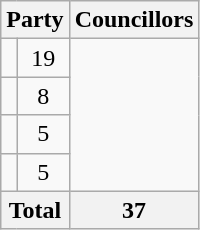<table class="wikitable">
<tr>
<th colspan=2>Party</th>
<th>Councillors</th>
</tr>
<tr>
<td></td>
<td align=center>19</td>
</tr>
<tr>
<td></td>
<td align=center>8</td>
</tr>
<tr>
<td></td>
<td align=center>5</td>
</tr>
<tr>
<td></td>
<td align=center>5</td>
</tr>
<tr>
<th colspan=2>Total</th>
<th align=center>37</th>
</tr>
</table>
